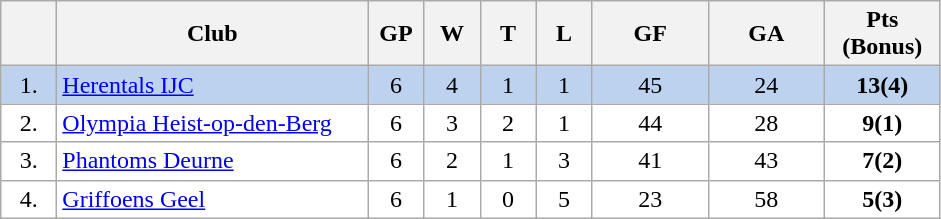<table class="wikitable">
<tr>
<th width="30"></th>
<th width="200">Club</th>
<th width="30">GP</th>
<th width="30">W</th>
<th width="30">T</th>
<th width="30">L</th>
<th width="70">GF</th>
<th width="70">GA</th>
<th width="70">Pts (Bonus)</th>
</tr>
<tr bgcolor="#BCD2EE" align="center">
<td>1.</td>
<td align="left"><a href='#'>Herentals IJC</a></td>
<td>6</td>
<td>4</td>
<td>1</td>
<td>1</td>
<td>45</td>
<td>24</td>
<td><strong>13(4)</strong></td>
</tr>
<tr bgcolor="#FFFFFF" align="center">
<td>2.</td>
<td align="left"><a href='#'>Olympia Heist-op-den-Berg</a></td>
<td>6</td>
<td>3</td>
<td>2</td>
<td>1</td>
<td>44</td>
<td>28</td>
<td><strong>9(1)</strong></td>
</tr>
<tr bgcolor="#FFFFFF" align="center">
<td>3.</td>
<td align="left"><a href='#'>Phantoms Deurne</a></td>
<td>6</td>
<td>2</td>
<td>1</td>
<td>3</td>
<td>41</td>
<td>43</td>
<td><strong>7(2)</strong></td>
</tr>
<tr bgcolor="#FFFFFF" align="center">
<td>4.</td>
<td align="left"><a href='#'>Griffoens Geel</a></td>
<td>6</td>
<td>1</td>
<td>0</td>
<td>5</td>
<td>23</td>
<td>58</td>
<td><strong>5(3)</strong></td>
</tr>
</table>
